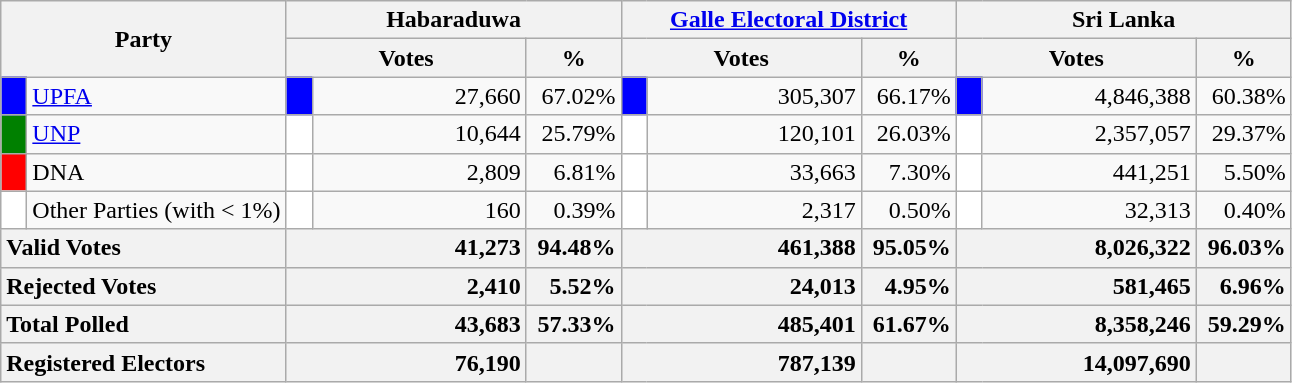<table class="wikitable">
<tr>
<th colspan="2" width="144px"rowspan="2">Party</th>
<th colspan="3" width="216px">Habaraduwa</th>
<th colspan="3" width="216px"><a href='#'>Galle Electoral District</a></th>
<th colspan="3" width="216px">Sri Lanka</th>
</tr>
<tr>
<th colspan="2" width="144px">Votes</th>
<th>%</th>
<th colspan="2" width="144px">Votes</th>
<th>%</th>
<th colspan="2" width="144px">Votes</th>
<th>%</th>
</tr>
<tr>
<td style="background-color:blue;" width="10px"></td>
<td style="text-align:left;"><a href='#'>UPFA</a></td>
<td style="background-color:blue;" width="10px"></td>
<td style="text-align:right;">27,660</td>
<td style="text-align:right;">67.02%</td>
<td style="background-color:blue;" width="10px"></td>
<td style="text-align:right;">305,307</td>
<td style="text-align:right;">66.17%</td>
<td style="background-color:blue;" width="10px"></td>
<td style="text-align:right;">4,846,388</td>
<td style="text-align:right;">60.38%</td>
</tr>
<tr>
<td style="background-color:green;" width="10px"></td>
<td style="text-align:left;"><a href='#'>UNP</a></td>
<td style="background-color:white;" width="10px"></td>
<td style="text-align:right;">10,644</td>
<td style="text-align:right;">25.79%</td>
<td style="background-color:white;" width="10px"></td>
<td style="text-align:right;">120,101</td>
<td style="text-align:right;">26.03%</td>
<td style="background-color:white;" width="10px"></td>
<td style="text-align:right;">2,357,057</td>
<td style="text-align:right;">29.37%</td>
</tr>
<tr>
<td style="background-color:red;" width="10px"></td>
<td style="text-align:left;">DNA</td>
<td style="background-color:white;" width="10px"></td>
<td style="text-align:right;">2,809</td>
<td style="text-align:right;">6.81%</td>
<td style="background-color:white;" width="10px"></td>
<td style="text-align:right;">33,663</td>
<td style="text-align:right;">7.30%</td>
<td style="background-color:white;" width="10px"></td>
<td style="text-align:right;">441,251</td>
<td style="text-align:right;">5.50%</td>
</tr>
<tr>
<td style="background-color:white;" width="10px"></td>
<td style="text-align:left;">Other Parties (with < 1%)</td>
<td style="background-color:white;" width="10px"></td>
<td style="text-align:right;">160</td>
<td style="text-align:right;">0.39%</td>
<td style="background-color:white;" width="10px"></td>
<td style="text-align:right;">2,317</td>
<td style="text-align:right;">0.50%</td>
<td style="background-color:white;" width="10px"></td>
<td style="text-align:right;">32,313</td>
<td style="text-align:right;">0.40%</td>
</tr>
<tr>
<th colspan="2" width="144px"style="text-align:left;">Valid Votes</th>
<th style="text-align:right;"colspan="2" width="144px">41,273</th>
<th style="text-align:right;">94.48%</th>
<th style="text-align:right;"colspan="2" width="144px">461,388</th>
<th style="text-align:right;">95.05%</th>
<th style="text-align:right;"colspan="2" width="144px">8,026,322</th>
<th style="text-align:right;">96.03%</th>
</tr>
<tr>
<th colspan="2" width="144px"style="text-align:left;">Rejected Votes</th>
<th style="text-align:right;"colspan="2" width="144px">2,410</th>
<th style="text-align:right;">5.52%</th>
<th style="text-align:right;"colspan="2" width="144px">24,013</th>
<th style="text-align:right;">4.95%</th>
<th style="text-align:right;"colspan="2" width="144px">581,465</th>
<th style="text-align:right;">6.96%</th>
</tr>
<tr>
<th colspan="2" width="144px"style="text-align:left;">Total Polled</th>
<th style="text-align:right;"colspan="2" width="144px">43,683</th>
<th style="text-align:right;">57.33%</th>
<th style="text-align:right;"colspan="2" width="144px">485,401</th>
<th style="text-align:right;">61.67%</th>
<th style="text-align:right;"colspan="2" width="144px">8,358,246</th>
<th style="text-align:right;">59.29%</th>
</tr>
<tr>
<th colspan="2" width="144px"style="text-align:left;">Registered Electors</th>
<th style="text-align:right;"colspan="2" width="144px">76,190</th>
<th></th>
<th style="text-align:right;"colspan="2" width="144px">787,139</th>
<th></th>
<th style="text-align:right;"colspan="2" width="144px">14,097,690</th>
<th></th>
</tr>
</table>
